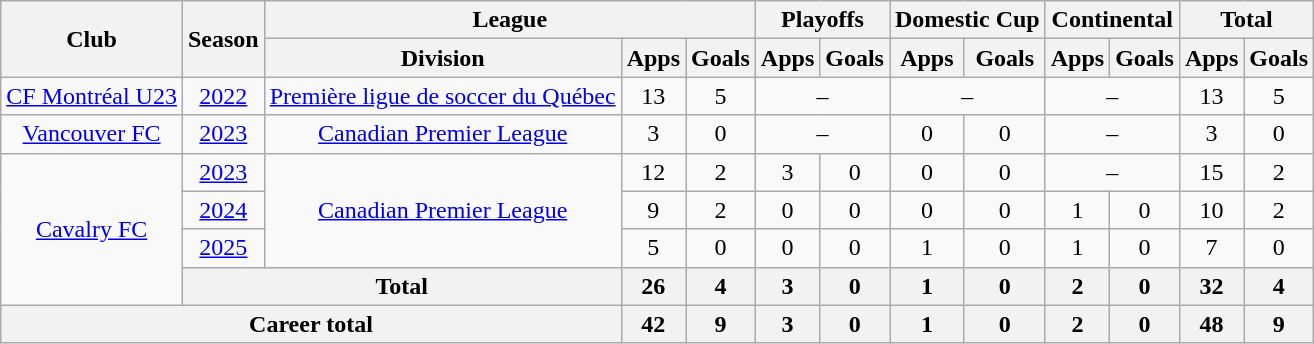<table class="wikitable" style="text-align: center">
<tr>
<th rowspan="2">Club</th>
<th rowspan="2">Season</th>
<th colspan="3">League</th>
<th colspan="2">Playoffs</th>
<th colspan="2">Domestic Cup</th>
<th colspan="2">Continental</th>
<th colspan="2">Total</th>
</tr>
<tr>
<th>Division</th>
<th>Apps</th>
<th>Goals</th>
<th>Apps</th>
<th>Goals</th>
<th>Apps</th>
<th>Goals</th>
<th>Apps</th>
<th>Goals</th>
<th>Apps</th>
<th>Goals</th>
</tr>
<tr>
<td><a href='#'>CF Montréal U23</a></td>
<td><a href='#'>2022</a></td>
<td><a href='#'>Première ligue de soccer du Québec</a></td>
<td>13</td>
<td>5</td>
<td colspan="2">–</td>
<td colspan="2">–</td>
<td colspan="2">–</td>
<td>13</td>
<td>5</td>
</tr>
<tr>
<td><a href='#'>Vancouver FC</a></td>
<td><a href='#'>2023</a></td>
<td><a href='#'>Canadian Premier League</a></td>
<td>3</td>
<td>0</td>
<td colspan="2">–</td>
<td>0</td>
<td>0</td>
<td colspan="2">–</td>
<td>3</td>
<td>0</td>
</tr>
<tr>
<td rowspan="4"><a href='#'>Cavalry FC</a></td>
<td><a href='#'>2023</a></td>
<td rowspan="3"><a href='#'>Canadian Premier League</a></td>
<td>12</td>
<td>2</td>
<td>3</td>
<td>0</td>
<td>0</td>
<td>0</td>
<td colspan="2">–</td>
<td>15</td>
<td>2</td>
</tr>
<tr>
<td><a href='#'>2024</a></td>
<td>9</td>
<td>2</td>
<td>0</td>
<td>0</td>
<td>0</td>
<td>0</td>
<td>1</td>
<td>0</td>
<td>10</td>
<td>2</td>
</tr>
<tr>
<td><a href='#'>2025</a></td>
<td>5</td>
<td>0</td>
<td>0</td>
<td>0</td>
<td>1</td>
<td>0</td>
<td>1</td>
<td>0</td>
<td>7</td>
<td>0</td>
</tr>
<tr>
<th colspan="2"><strong>Total</strong></th>
<th>26</th>
<th>4</th>
<th>3</th>
<th>0</th>
<th>1</th>
<th>0</th>
<th>2</th>
<th>0</th>
<th>32</th>
<th>4</th>
</tr>
<tr>
<th colspan="3"><strong>Career total</strong></th>
<th>42</th>
<th>9</th>
<th>3</th>
<th>0</th>
<th>1</th>
<th>0</th>
<th>2</th>
<th>0</th>
<th>48</th>
<th>9</th>
</tr>
</table>
